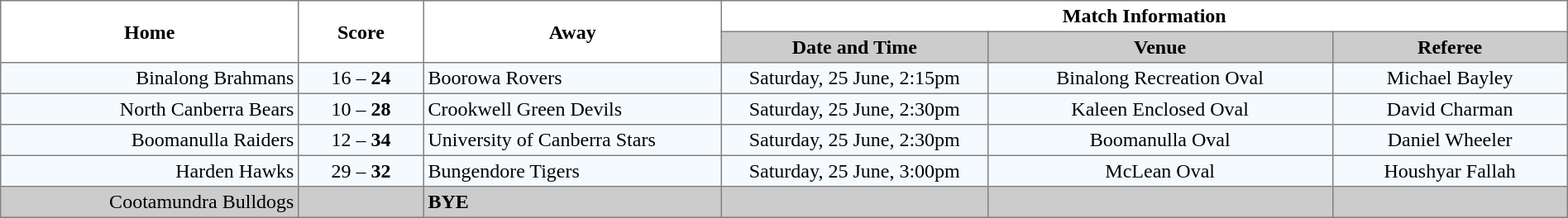<table border="1" cellpadding="3" cellspacing="0" width="100%" style="border-collapse:collapse;  text-align:center;">
<tr>
<th rowspan="2" width="19%">Home</th>
<th rowspan="2" width="8%">Score</th>
<th rowspan="2" width="19%">Away</th>
<th colspan="3">Match Information</th>
</tr>
<tr style="background:#CCCCCC">
<th width="17%">Date and Time</th>
<th width="22%">Venue</th>
<th width="50%">Referee</th>
</tr>
<tr style="text-align:center; background:#f5faff;">
<td align="right">Binalong Brahmans </td>
<td>16 – <strong>24</strong></td>
<td align="left"> Boorowa Rovers</td>
<td>Saturday, 25 June, 2:15pm</td>
<td>Binalong Recreation Oval</td>
<td>Michael Bayley</td>
</tr>
<tr style="text-align:center; background:#f5faff;">
<td align="right">North Canberra Bears </td>
<td>10 – <strong>28</strong></td>
<td align="left"> Crookwell Green Devils</td>
<td>Saturday, 25 June, 2:30pm</td>
<td>Kaleen Enclosed Oval</td>
<td>David Charman</td>
</tr>
<tr style="text-align:center; background:#f5faff;">
<td align="right">Boomanulla Raiders </td>
<td>12 – <strong>34</strong></td>
<td align="left"> University of Canberra Stars</td>
<td>Saturday, 25 June, 2:30pm</td>
<td>Boomanulla Oval</td>
<td>Daniel Wheeler</td>
</tr>
<tr style="text-align:center; background:#f5faff;">
<td align="right">Harden Hawks </td>
<td>29 – <strong>32</strong></td>
<td align="left"> Bungendore Tigers</td>
<td>Saturday, 25 June, 3:00pm</td>
<td>McLean Oval</td>
<td>Houshyar Fallah</td>
</tr>
<tr style="text-align:center; background:#CCCCCC;">
<td align="right">Cootamundra Bulldogs </td>
<td></td>
<td align="left"><strong>BYE</strong></td>
<td></td>
<td></td>
<td></td>
</tr>
</table>
